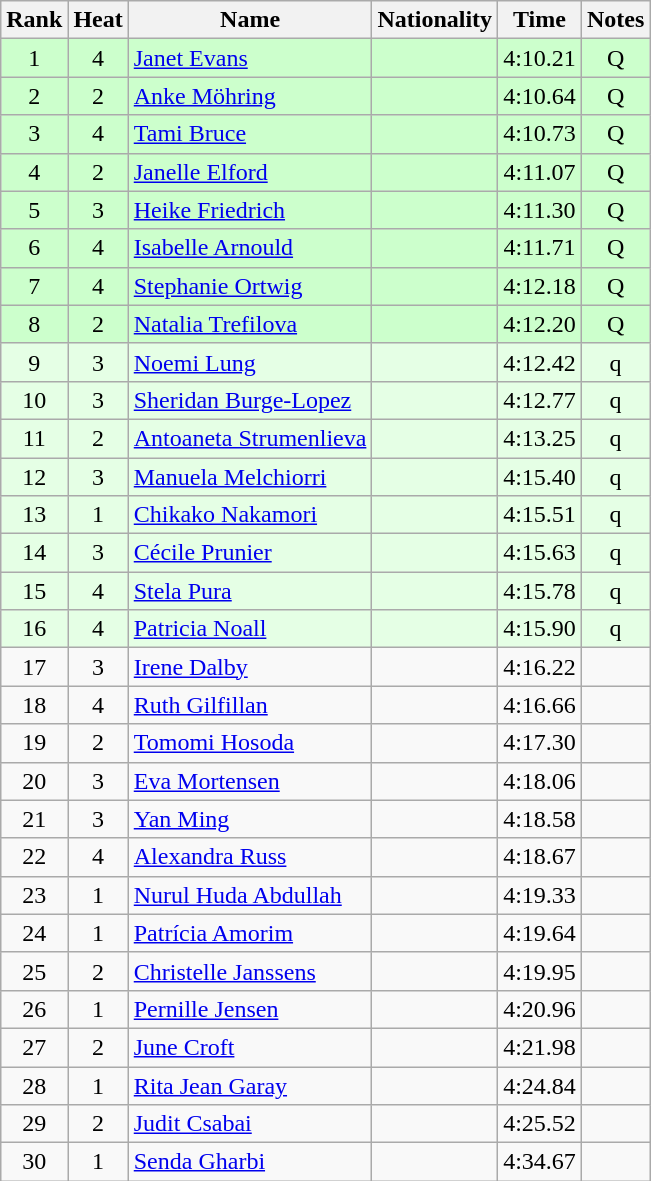<table class="wikitable sortable" style="text-align:center">
<tr>
<th>Rank</th>
<th>Heat</th>
<th>Name</th>
<th>Nationality</th>
<th>Time</th>
<th>Notes</th>
</tr>
<tr bgcolor=#cfc>
<td>1</td>
<td>4</td>
<td align=left><a href='#'>Janet Evans</a></td>
<td align=left></td>
<td>4:10.21</td>
<td>Q</td>
</tr>
<tr bgcolor=#cfc>
<td>2</td>
<td>2</td>
<td align=left><a href='#'>Anke Möhring</a></td>
<td align=left></td>
<td>4:10.64</td>
<td>Q</td>
</tr>
<tr bgcolor=#cfc>
<td>3</td>
<td>4</td>
<td align=left><a href='#'>Tami Bruce</a></td>
<td align=left></td>
<td>4:10.73</td>
<td>Q</td>
</tr>
<tr bgcolor=#cfc>
<td>4</td>
<td>2</td>
<td align=left><a href='#'>Janelle Elford</a></td>
<td align=left></td>
<td>4:11.07</td>
<td>Q</td>
</tr>
<tr bgcolor=#cfc>
<td>5</td>
<td>3</td>
<td align=left><a href='#'>Heike Friedrich</a></td>
<td align=left></td>
<td>4:11.30</td>
<td>Q</td>
</tr>
<tr bgcolor=#cfc>
<td>6</td>
<td>4</td>
<td align=left><a href='#'>Isabelle Arnould</a></td>
<td align=left></td>
<td>4:11.71</td>
<td>Q</td>
</tr>
<tr bgcolor=#cfc>
<td>7</td>
<td>4</td>
<td align=left><a href='#'>Stephanie Ortwig</a></td>
<td align=left></td>
<td>4:12.18</td>
<td>Q</td>
</tr>
<tr bgcolor=#cfc>
<td>8</td>
<td>2</td>
<td align=left><a href='#'>Natalia Trefilova</a></td>
<td align=left></td>
<td>4:12.20</td>
<td>Q</td>
</tr>
<tr bgcolor=e5ffe5>
<td>9</td>
<td>3</td>
<td align=left><a href='#'>Noemi Lung</a></td>
<td align=left></td>
<td>4:12.42</td>
<td>q</td>
</tr>
<tr bgcolor=e5ffe5>
<td>10</td>
<td>3</td>
<td align=left><a href='#'>Sheridan Burge-Lopez</a></td>
<td align=left></td>
<td>4:12.77</td>
<td>q</td>
</tr>
<tr bgcolor=e5ffe5>
<td>11</td>
<td>2</td>
<td align=left><a href='#'>Antoaneta Strumenlieva</a></td>
<td align=left></td>
<td>4:13.25</td>
<td>q</td>
</tr>
<tr bgcolor=e5ffe5>
<td>12</td>
<td>3</td>
<td align=left><a href='#'>Manuela Melchiorri</a></td>
<td align=left></td>
<td>4:15.40</td>
<td>q</td>
</tr>
<tr bgcolor=e5ffe5>
<td>13</td>
<td>1</td>
<td align=left><a href='#'>Chikako Nakamori</a></td>
<td align=left></td>
<td>4:15.51</td>
<td>q</td>
</tr>
<tr bgcolor=e5ffe5>
<td>14</td>
<td>3</td>
<td align=left><a href='#'>Cécile Prunier</a></td>
<td align=left></td>
<td>4:15.63</td>
<td>q</td>
</tr>
<tr bgcolor=e5ffe5>
<td>15</td>
<td>4</td>
<td align=left><a href='#'>Stela Pura</a></td>
<td align=left></td>
<td>4:15.78</td>
<td>q</td>
</tr>
<tr bgcolor=e5ffe5>
<td>16</td>
<td>4</td>
<td align=left><a href='#'>Patricia Noall</a></td>
<td align=left></td>
<td>4:15.90</td>
<td>q</td>
</tr>
<tr>
<td>17</td>
<td>3</td>
<td align=left><a href='#'>Irene Dalby</a></td>
<td align=left></td>
<td>4:16.22</td>
<td></td>
</tr>
<tr>
<td>18</td>
<td>4</td>
<td align=left><a href='#'>Ruth Gilfillan</a></td>
<td align=left></td>
<td>4:16.66</td>
<td></td>
</tr>
<tr>
<td>19</td>
<td>2</td>
<td align=left><a href='#'>Tomomi Hosoda</a></td>
<td align=left></td>
<td>4:17.30</td>
<td></td>
</tr>
<tr>
<td>20</td>
<td>3</td>
<td align=left><a href='#'>Eva Mortensen</a></td>
<td align=left></td>
<td>4:18.06</td>
<td></td>
</tr>
<tr>
<td>21</td>
<td>3</td>
<td align=left><a href='#'>Yan Ming</a></td>
<td align=left></td>
<td>4:18.58</td>
<td></td>
</tr>
<tr>
<td>22</td>
<td>4</td>
<td align=left><a href='#'>Alexandra Russ</a></td>
<td align=left></td>
<td>4:18.67</td>
<td></td>
</tr>
<tr>
<td>23</td>
<td>1</td>
<td align=left><a href='#'>Nurul Huda Abdullah</a></td>
<td align=left></td>
<td>4:19.33</td>
<td></td>
</tr>
<tr>
<td>24</td>
<td>1</td>
<td align=left><a href='#'>Patrícia Amorim</a></td>
<td align=left></td>
<td>4:19.64</td>
<td></td>
</tr>
<tr>
<td>25</td>
<td>2</td>
<td align=left><a href='#'>Christelle Janssens</a></td>
<td align=left></td>
<td>4:19.95</td>
<td></td>
</tr>
<tr>
<td>26</td>
<td>1</td>
<td align=left><a href='#'>Pernille Jensen</a></td>
<td align=left></td>
<td>4:20.96</td>
<td></td>
</tr>
<tr>
<td>27</td>
<td>2</td>
<td align=left><a href='#'>June Croft</a></td>
<td align=left></td>
<td>4:21.98</td>
<td></td>
</tr>
<tr>
<td>28</td>
<td>1</td>
<td align=left><a href='#'>Rita Jean Garay</a></td>
<td align=left></td>
<td>4:24.84</td>
<td></td>
</tr>
<tr>
<td>29</td>
<td>2</td>
<td align=left><a href='#'>Judit Csabai</a></td>
<td align=left></td>
<td>4:25.52</td>
<td></td>
</tr>
<tr>
<td>30</td>
<td>1</td>
<td align=left><a href='#'>Senda Gharbi</a></td>
<td align=left></td>
<td>4:34.67</td>
<td></td>
</tr>
</table>
